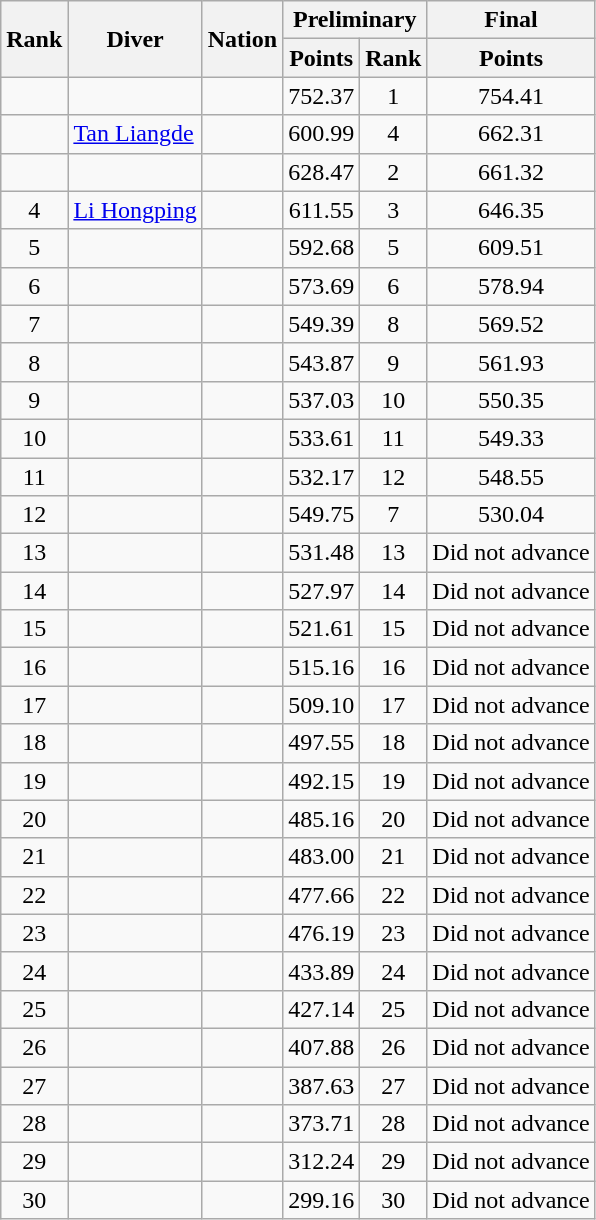<table class="wikitable sortable" style="text-align:center;">
<tr>
<th rowspan=2>Rank</th>
<th rowspan=2>Diver</th>
<th rowspan=2>Nation</th>
<th colspan=2>Preliminary</th>
<th>Final</th>
</tr>
<tr>
<th>Points</th>
<th>Rank</th>
<th>Points</th>
</tr>
<tr>
<td></td>
<td align=left></td>
<td align=left></td>
<td>752.37</td>
<td>1</td>
<td>754.41</td>
</tr>
<tr>
<td></td>
<td align=left><a href='#'>Tan Liangde</a></td>
<td align=left></td>
<td>600.99</td>
<td>4</td>
<td>662.31</td>
</tr>
<tr>
<td></td>
<td align=left></td>
<td align=left></td>
<td>628.47</td>
<td>2</td>
<td>661.32</td>
</tr>
<tr>
<td>4</td>
<td align=left><a href='#'>Li Hongping</a></td>
<td align=left></td>
<td>611.55</td>
<td>3</td>
<td>646.35</td>
</tr>
<tr>
<td>5</td>
<td align=left></td>
<td align=left></td>
<td>592.68</td>
<td>5</td>
<td>609.51</td>
</tr>
<tr>
<td>6</td>
<td align=left></td>
<td align=left></td>
<td>573.69</td>
<td>6</td>
<td>578.94</td>
</tr>
<tr>
<td>7</td>
<td align=left></td>
<td align=left></td>
<td>549.39</td>
<td>8</td>
<td>569.52</td>
</tr>
<tr>
<td>8</td>
<td align=left></td>
<td align=left></td>
<td>543.87</td>
<td>9</td>
<td>561.93</td>
</tr>
<tr>
<td>9</td>
<td align=left></td>
<td align=left></td>
<td>537.03</td>
<td>10</td>
<td>550.35</td>
</tr>
<tr>
<td>10</td>
<td align=left></td>
<td align=left></td>
<td>533.61</td>
<td>11</td>
<td>549.33</td>
</tr>
<tr>
<td>11</td>
<td align=left></td>
<td align=left></td>
<td>532.17</td>
<td>12</td>
<td>548.55</td>
</tr>
<tr>
<td>12</td>
<td align=left></td>
<td align=left></td>
<td>549.75</td>
<td>7</td>
<td>530.04</td>
</tr>
<tr>
<td>13</td>
<td align=left></td>
<td align=left></td>
<td>531.48</td>
<td>13</td>
<td>Did not advance</td>
</tr>
<tr>
<td>14</td>
<td align=left></td>
<td align=left></td>
<td>527.97</td>
<td>14</td>
<td>Did not advance</td>
</tr>
<tr>
<td>15</td>
<td align=left></td>
<td align=left></td>
<td>521.61</td>
<td>15</td>
<td>Did not advance</td>
</tr>
<tr>
<td>16</td>
<td align=left></td>
<td align=left></td>
<td>515.16</td>
<td>16</td>
<td>Did not advance</td>
</tr>
<tr>
<td>17</td>
<td align=left></td>
<td align=left></td>
<td>509.10</td>
<td>17</td>
<td>Did not advance</td>
</tr>
<tr>
<td>18</td>
<td align=left></td>
<td align=left></td>
<td>497.55</td>
<td>18</td>
<td>Did not advance</td>
</tr>
<tr>
<td>19</td>
<td align=left></td>
<td align=left></td>
<td>492.15</td>
<td>19</td>
<td>Did not advance</td>
</tr>
<tr>
<td>20</td>
<td align=left></td>
<td align=left></td>
<td>485.16</td>
<td>20</td>
<td>Did not advance</td>
</tr>
<tr>
<td>21</td>
<td align=left></td>
<td align=left></td>
<td>483.00</td>
<td>21</td>
<td>Did not advance</td>
</tr>
<tr>
<td>22</td>
<td align=left></td>
<td align=left></td>
<td>477.66</td>
<td>22</td>
<td>Did not advance</td>
</tr>
<tr>
<td>23</td>
<td align=left></td>
<td align=left></td>
<td>476.19</td>
<td>23</td>
<td>Did not advance</td>
</tr>
<tr>
<td>24</td>
<td align=left></td>
<td align=left></td>
<td>433.89</td>
<td>24</td>
<td>Did not advance</td>
</tr>
<tr>
<td>25</td>
<td align=left></td>
<td align=left></td>
<td>427.14</td>
<td>25</td>
<td>Did not advance</td>
</tr>
<tr>
<td>26</td>
<td align=left></td>
<td align=left></td>
<td>407.88</td>
<td>26</td>
<td>Did not advance</td>
</tr>
<tr>
<td>27</td>
<td align=left></td>
<td align=left></td>
<td>387.63</td>
<td>27</td>
<td>Did not advance</td>
</tr>
<tr>
<td>28</td>
<td align=left></td>
<td align=left></td>
<td>373.71</td>
<td>28</td>
<td>Did not advance</td>
</tr>
<tr>
<td>29</td>
<td align=left></td>
<td align=left></td>
<td>312.24</td>
<td>29</td>
<td>Did not advance</td>
</tr>
<tr>
<td>30</td>
<td align=left></td>
<td align=left></td>
<td>299.16</td>
<td>30</td>
<td>Did not advance</td>
</tr>
</table>
